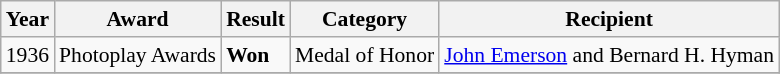<table class="wikitable" style="font-size:90%;">
<tr>
<th>Year</th>
<th>Award</th>
<th>Result</th>
<th>Category</th>
<th>Recipient</th>
</tr>
<tr>
<td>1936</td>
<td>Photoplay Awards</td>
<td><strong>Won</strong></td>
<td>Medal of Honor</td>
<td><a href='#'>John Emerson</a> and Bernard H. Hyman</td>
</tr>
<tr>
</tr>
</table>
